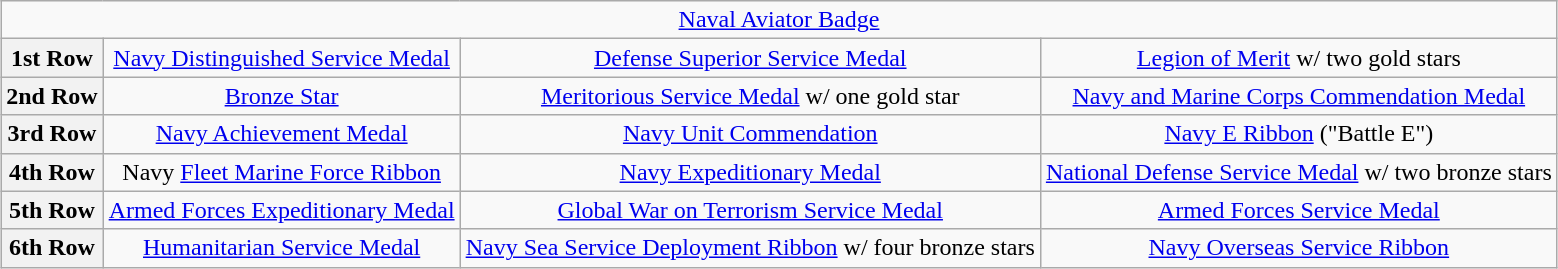<table class="wikitable" style="margin:1em auto; text-align:center;">
<tr>
<td colspan="9"><a href='#'>Naval Aviator Badge</a></td>
</tr>
<tr>
<th>1st Row</th>
<td colspan="3"><a href='#'>Navy Distinguished Service Medal</a></td>
<td colspan="3"><a href='#'>Defense Superior Service Medal</a></td>
<td colspan="3"><a href='#'>Legion of Merit</a> w/ two gold stars</td>
</tr>
<tr>
<th>2nd Row</th>
<td colspan="3"><a href='#'>Bronze Star</a></td>
<td colspan="3"><a href='#'>Meritorious Service Medal</a> w/ one gold star</td>
<td colspan="3"><a href='#'>Navy and Marine Corps Commendation Medal</a></td>
</tr>
<tr>
<th>3rd Row</th>
<td colspan="3"><a href='#'>Navy Achievement Medal</a></td>
<td colspan="3"><a href='#'>Navy Unit Commendation</a></td>
<td colspan="3"><a href='#'>Navy E Ribbon</a> ("Battle E")</td>
</tr>
<tr>
<th>4th Row</th>
<td colspan="3">Navy <a href='#'>Fleet Marine Force Ribbon</a></td>
<td colspan="3"><a href='#'>Navy Expeditionary Medal</a></td>
<td colspan="3"><a href='#'>National Defense Service Medal</a> w/ two bronze stars</td>
</tr>
<tr>
<th>5th Row</th>
<td colspan="3"><a href='#'>Armed Forces Expeditionary Medal</a></td>
<td colspan="3"><a href='#'>Global War on Terrorism Service Medal</a></td>
<td colspan="3"><a href='#'>Armed Forces Service Medal</a></td>
</tr>
<tr>
<th>6th Row</th>
<td colspan="3"><a href='#'>Humanitarian Service Medal</a></td>
<td colspan="3"><a href='#'>Navy Sea Service Deployment Ribbon</a> w/ four bronze stars</td>
<td colspan="3"><a href='#'>Navy Overseas Service Ribbon</a></td>
</tr>
</table>
